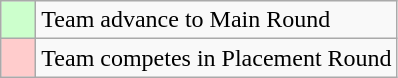<table class="wikitable">
<tr>
<td style="background:#cfc;">    </td>
<td>Team advance to Main Round</td>
</tr>
<tr>
<td style="background:#fcc;">    </td>
<td>Team competes in Placement Round</td>
</tr>
</table>
